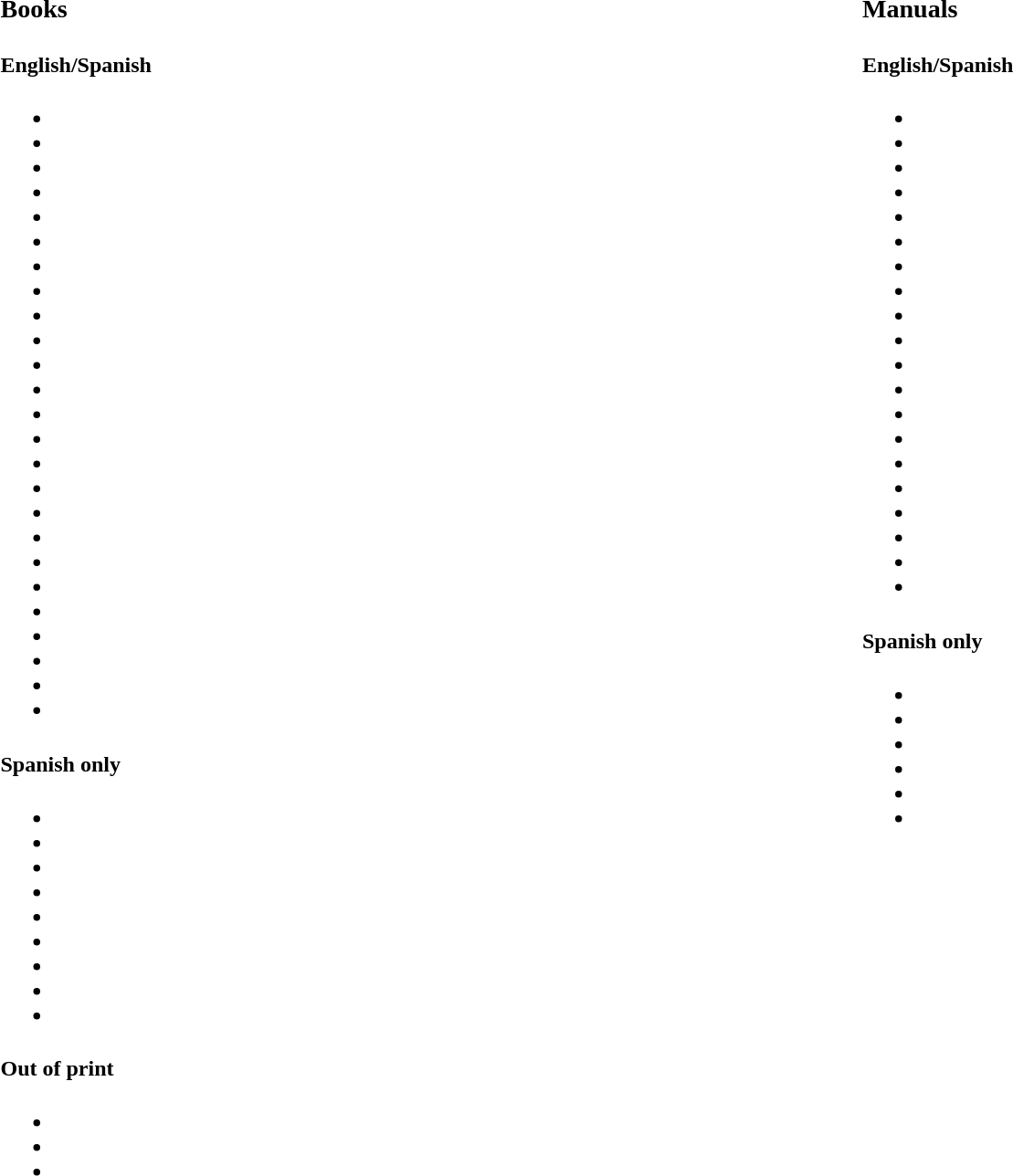<table style="width:100%;">
<tr style="vertical-align:top;">
<td width="50%"><br><h3>Books</h3><h4>English/Spanish</h4><ul><li></li><li></li><li></li><li></li><li></li><li></li><li></li><li></li><li></li><li></li><li></li><li></li><li></li><li></li><li></li><li></li><li></li><li></li><li></li><li></li><li></li><li></li><li></li><li></li><li></li></ul><h4>Spanish only</h4><ul><li></li><li></li><li></li><li></li><li></li><li></li><li></li><li></li><li></li></ul><h4>Out of print</h4><ul><li></li><li></li><li></li></ul></td>
<td width="50%"><br><h3>Manuals</h3><h4>English/Spanish</h4><ul><li></li><li></li><li></li><li></li><li></li><li></li><li></li><li></li><li></li><li></li><li></li><li></li><li></li><li></li><li></li><li></li><li></li><li></li><li></li><li></li></ul><h4>Spanish only</h4><ul><li></li><li></li><li></li><li></li><li></li><li></li></ul></td>
<td width="50%"></td>
</tr>
</table>
